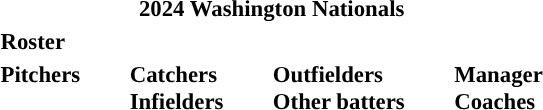<table class="toccolours" style="font-size: 95%;">
<tr>
<th colspan="10">2024 Washington Nationals</th>
</tr>
<tr>
<td colspan="10"><strong>Roster</strong></td>
</tr>
<tr>
<td valign="top"><strong>Pitchers</strong><br>






















</td>
<td width="25px"></td>
<td valign="top"><strong>Catchers</strong><br>


<strong>Infielders</strong>











</td>
<td width="25px"></td>
<td valign="top"><strong>Outfielders</strong><br>








<strong>Other batters</strong>

</td>
<td width="25px"></td>
<td valign="top"><strong>Manager</strong><br>
<strong>Coaches</strong>
 
 
 
 
 
 
 
 
 
 
 </td>
</tr>
<tr>
</tr>
</table>
